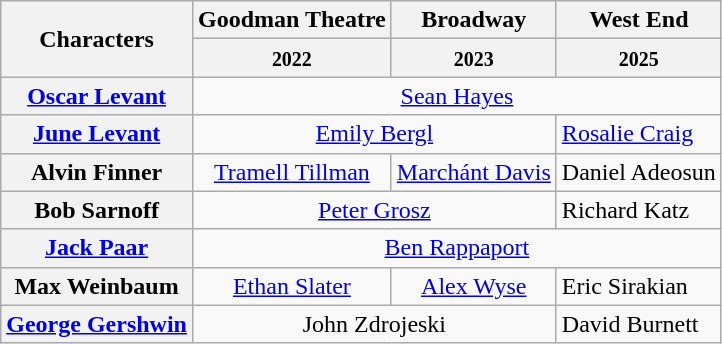<table class="wikitable">
<tr>
<th rowspan="2">Characters</th>
<th>Goodman Theatre</th>
<th>Broadway</th>
<th>West End</th>
</tr>
<tr>
<th><small>2022</small></th>
<th><small>2023</small></th>
<th><small>2025</small></th>
</tr>
<tr>
<th><a href='#'>Oscar Levant</a></th>
<td colspan="3" align="center"><a href='#'>Sean Hayes</a></td>
</tr>
<tr>
<th><a href='#'>June Levant</a></th>
<td colspan="2" align="center"><a href='#'>Emily Bergl</a></td>
<td><a href='#'>Rosalie Craig</a></td>
</tr>
<tr>
<th>Alvin Finner</th>
<td align="center"><a href='#'>Tramell Tillman</a></td>
<td align=center><a href='#'>Marchánt Davis</a></td>
<td>Daniel Adeosun</td>
</tr>
<tr>
<th>Bob Sarnoff</th>
<td colspan="2" align="center"><a href='#'>Peter Grosz</a></td>
<td>Richard Katz</td>
</tr>
<tr>
<th><a href='#'>Jack Paar</a></th>
<td colspan="3" align="center"><a href='#'>Ben Rappaport</a></td>
</tr>
<tr>
<th>Max Weinbaum</th>
<td align="center"><a href='#'>Ethan Slater</a></td>
<td align=center><a href='#'>Alex Wyse</a></td>
<td>Eric Sirakian</td>
</tr>
<tr>
<th><a href='#'>George Gershwin</a></th>
<td colspan="2" align="center">John Zdrojeski</td>
<td>David Burnett</td>
</tr>
</table>
